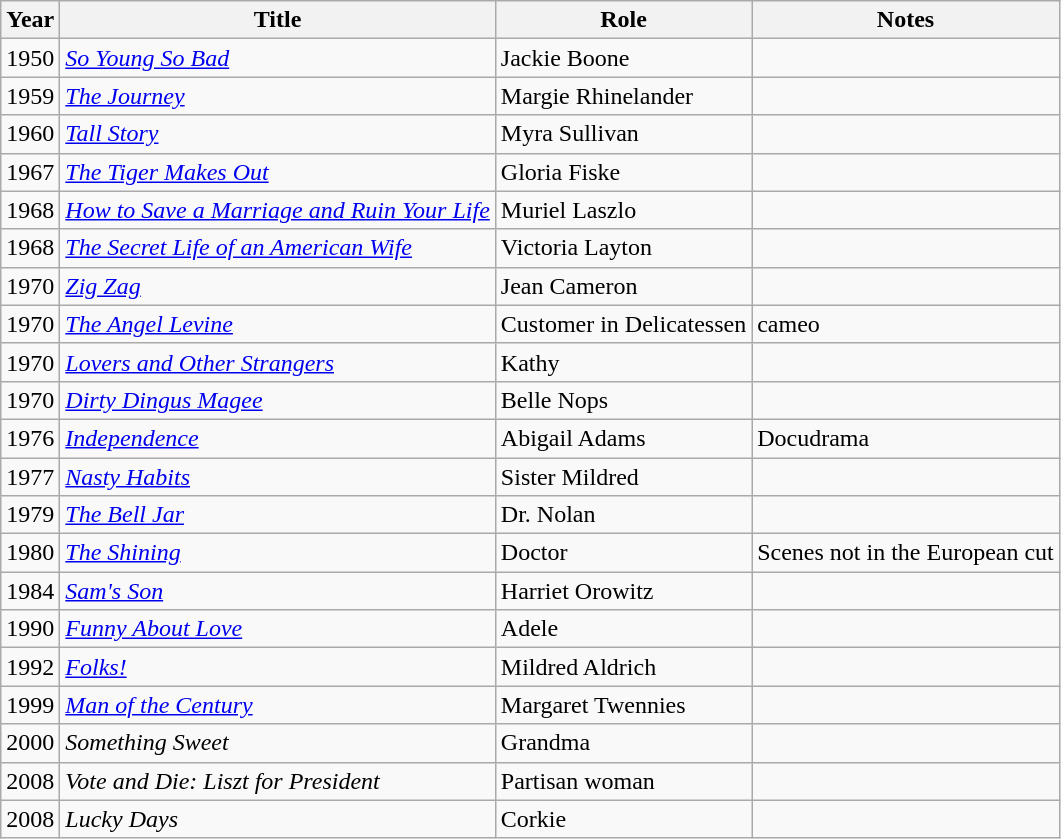<table class="wikitable sortable">
<tr>
<th>Year</th>
<th>Title</th>
<th>Role</th>
<th>Notes</th>
</tr>
<tr>
<td>1950</td>
<td><em><a href='#'>So Young So Bad</a></em></td>
<td>Jackie Boone</td>
<td></td>
</tr>
<tr>
<td>1959</td>
<td><em><a href='#'>The Journey</a></em></td>
<td>Margie Rhinelander</td>
<td></td>
</tr>
<tr>
<td>1960</td>
<td><em><a href='#'>Tall Story</a></em></td>
<td>Myra Sullivan</td>
<td></td>
</tr>
<tr>
<td>1967</td>
<td><em><a href='#'>The Tiger Makes Out</a></em></td>
<td>Gloria Fiske</td>
<td></td>
</tr>
<tr>
<td>1968</td>
<td><em><a href='#'>How to Save a Marriage and Ruin Your Life</a></em></td>
<td>Muriel Laszlo</td>
<td></td>
</tr>
<tr>
<td>1968</td>
<td><em><a href='#'>The Secret Life of an American Wife</a></em></td>
<td>Victoria Layton</td>
<td></td>
</tr>
<tr>
<td>1970</td>
<td><em><a href='#'>Zig Zag</a></em></td>
<td>Jean Cameron</td>
<td></td>
</tr>
<tr>
<td>1970</td>
<td><em><a href='#'>The Angel Levine</a></em></td>
<td>Customer in Delicatessen</td>
<td>cameo</td>
</tr>
<tr>
<td>1970</td>
<td><em><a href='#'>Lovers and Other Strangers</a></em></td>
<td>Kathy</td>
<td></td>
</tr>
<tr>
<td>1970</td>
<td><em><a href='#'>Dirty Dingus Magee</a></em></td>
<td>Belle Nops</td>
<td></td>
</tr>
<tr>
<td>1976</td>
<td><em><a href='#'>Independence</a></em></td>
<td>Abigail Adams</td>
<td>Docudrama</td>
</tr>
<tr>
<td>1977</td>
<td><em><a href='#'>Nasty Habits</a></em></td>
<td>Sister Mildred</td>
<td></td>
</tr>
<tr>
<td>1979</td>
<td><em><a href='#'>The Bell Jar</a></em></td>
<td>Dr. Nolan</td>
<td></td>
</tr>
<tr>
<td>1980</td>
<td><em><a href='#'>The Shining</a></em></td>
<td>Doctor</td>
<td>Scenes not in the European cut</td>
</tr>
<tr>
<td>1984</td>
<td><em><a href='#'>Sam's Son</a></em></td>
<td>Harriet Orowitz</td>
<td></td>
</tr>
<tr>
<td>1990</td>
<td><em><a href='#'>Funny About Love</a></em></td>
<td>Adele</td>
<td></td>
</tr>
<tr>
<td>1992</td>
<td><em><a href='#'>Folks!</a></em></td>
<td>Mildred Aldrich</td>
<td></td>
</tr>
<tr>
<td>1999</td>
<td><em><a href='#'>Man of the Century</a></em></td>
<td>Margaret Twennies</td>
<td></td>
</tr>
<tr>
<td>2000</td>
<td><em>Something Sweet</em></td>
<td>Grandma</td>
<td></td>
</tr>
<tr>
<td>2008</td>
<td><em>Vote and Die: Liszt for President</em></td>
<td>Partisan woman</td>
<td></td>
</tr>
<tr>
<td>2008</td>
<td><em>Lucky Days</em></td>
<td>Corkie</td>
<td (final film role)></td>
</tr>
</table>
